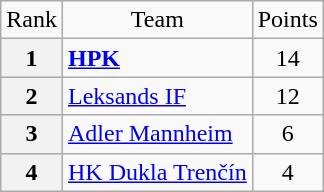<table class="wikitable" style="text-align: center;">
<tr>
<td>Rank</td>
<td>Team</td>
<td>Points</td>
</tr>
<tr>
<th>1</th>
<td style="text-align: left;"> <strong><a href='#'>HPK</a></strong></td>
<td>14</td>
</tr>
<tr>
<th>2</th>
<td style="text-align: left;"> <a href='#'>Leksands IF</a></td>
<td>12</td>
</tr>
<tr>
<th>3</th>
<td style="text-align: left;"> <a href='#'>Adler Mannheim</a></td>
<td>6</td>
</tr>
<tr>
<th>4</th>
<td style="text-align: left;"> <a href='#'>HK Dukla Trenčín</a></td>
<td>4</td>
</tr>
</table>
